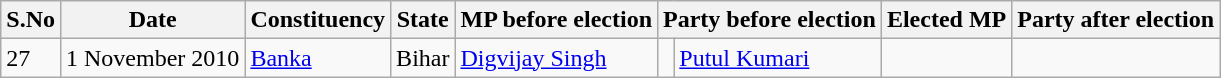<table class="wikitable sortable">
<tr>
<th>S.No</th>
<th>Date</th>
<th>Constituency</th>
<th>State</th>
<th>MP before election</th>
<th colspan="2">Party before election</th>
<th>Elected MP</th>
<th colspan="2">Party after election</th>
</tr>
<tr>
<td>27</td>
<td>1 November 2010</td>
<td><a href='#'>Banka</a></td>
<td>Bihar</td>
<td><a href='#'>Digvijay Singh</a></td>
<td></td>
<td><a href='#'>Putul Kumari</a></td>
<td></td>
</tr>
</table>
